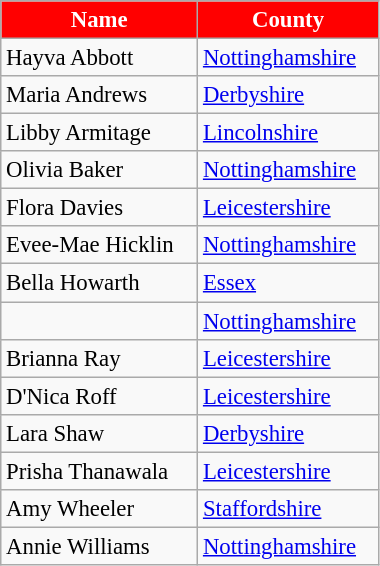<table class="wikitable"  style="font-size:95%; width:20%;">
<tr>
<th style="background:#FF0000; color:white">Name</th>
<th style="background:#FF0000; color:white">County</th>
</tr>
<tr>
<td>Hayva Abbott</td>
<td><a href='#'>Nottinghamshire</a></td>
</tr>
<tr>
<td>Maria Andrews</td>
<td><a href='#'>Derbyshire</a></td>
</tr>
<tr>
<td>Libby Armitage</td>
<td><a href='#'>Lincolnshire</a></td>
</tr>
<tr>
<td>Olivia Baker</td>
<td><a href='#'>Nottinghamshire</a></td>
</tr>
<tr>
<td>Flora Davies</td>
<td><a href='#'>Leicestershire</a></td>
</tr>
<tr>
<td>Evee-Mae Hicklin</td>
<td><a href='#'>Nottinghamshire</a></td>
</tr>
<tr>
<td>Bella Howarth</td>
<td><a href='#'>Essex</a></td>
</tr>
<tr>
<td></td>
<td><a href='#'>Nottinghamshire</a></td>
</tr>
<tr>
<td>Brianna Ray</td>
<td><a href='#'>Leicestershire</a></td>
</tr>
<tr>
<td>D'Nica Roff</td>
<td><a href='#'>Leicestershire</a></td>
</tr>
<tr>
<td>Lara Shaw</td>
<td><a href='#'>Derbyshire</a></td>
</tr>
<tr>
<td>Prisha Thanawala</td>
<td><a href='#'>Leicestershire</a></td>
</tr>
<tr>
<td>Amy Wheeler</td>
<td><a href='#'>Staffordshire</a></td>
</tr>
<tr>
<td>Annie Williams</td>
<td><a href='#'>Nottinghamshire</a></td>
</tr>
</table>
